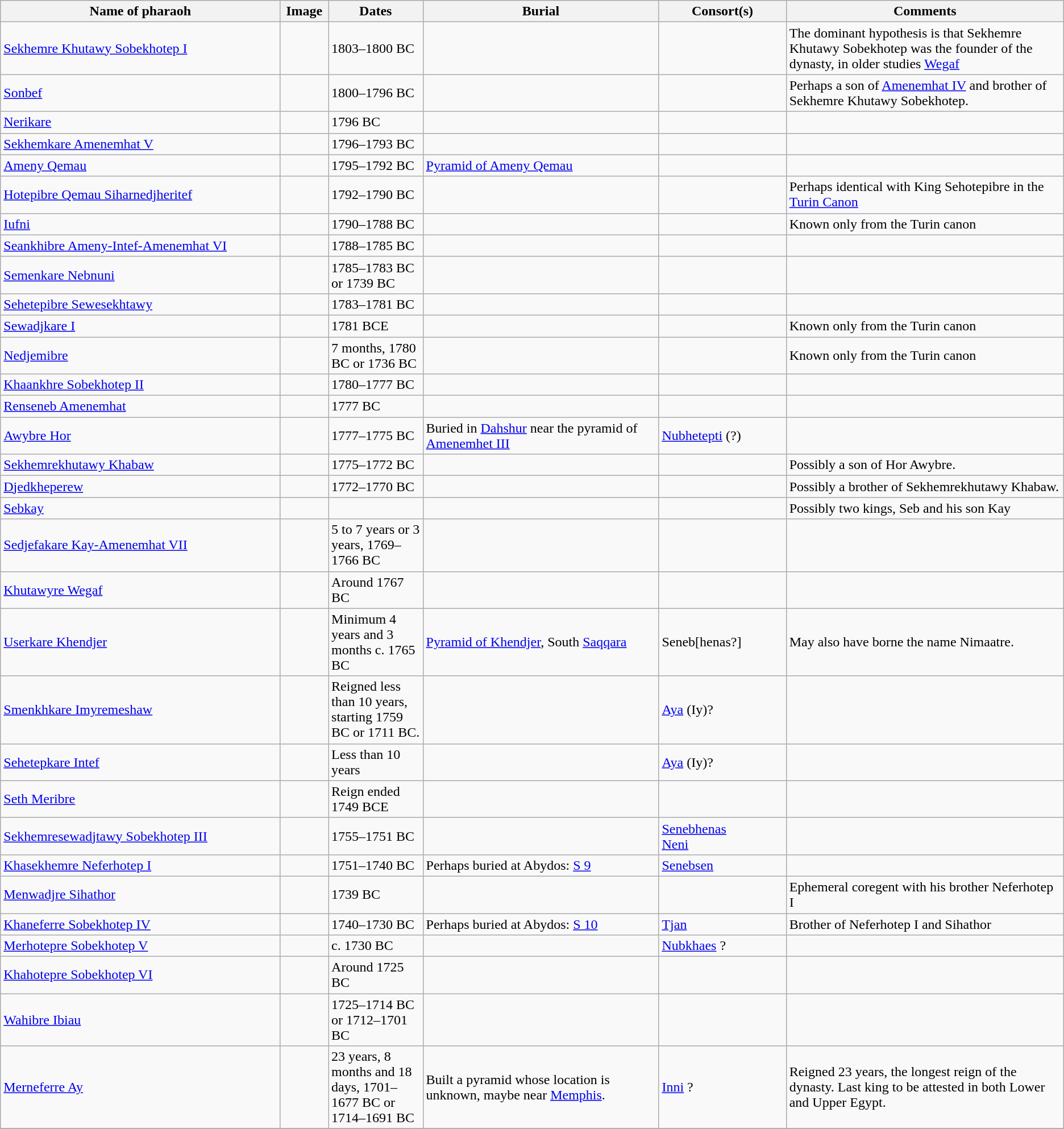<table class="wikitable" align="center" |>
<tr>
<th style="width:350px">Name of pharaoh</th>
<th style="width:50px">Image</th>
<th style="width:110px">Dates</th>
<th style="width:300px">Burial</th>
<th style="width:150px">Consort(s)</th>
<th style="width:350px">Comments</th>
</tr>
<tr>
<td><a href='#'>Sekhemre Khutawy Sobekhotep I</a></td>
<td></td>
<td>1803–1800 BC</td>
<td></td>
<td></td>
<td>The dominant hypothesis is that Sekhemre Khutawy Sobekhotep was the founder of the dynasty, in older studies <a href='#'>Wegaf</a></td>
</tr>
<tr>
<td><a href='#'>Sonbef</a></td>
<td></td>
<td>1800–1796 BC</td>
<td></td>
<td></td>
<td>Perhaps a son of <a href='#'>Amenemhat IV</a> and brother of Sekhemre Khutawy Sobekhotep.</td>
</tr>
<tr>
<td><a href='#'>Nerikare</a></td>
<td></td>
<td>1796 BC</td>
<td></td>
<td></td>
<td></td>
</tr>
<tr>
<td><a href='#'>Sekhemkare Amenemhat V</a></td>
<td></td>
<td>1796–1793 BC</td>
<td></td>
<td></td>
<td></td>
</tr>
<tr>
<td><a href='#'>Ameny Qemau</a></td>
<td></td>
<td>1795–1792 BC</td>
<td><a href='#'>Pyramid of Ameny Qemau</a></td>
<td></td>
<td></td>
</tr>
<tr>
<td><a href='#'>Hotepibre Qemau Siharnedjheritef</a></td>
<td></td>
<td>1792–1790 BC</td>
<td></td>
<td></td>
<td>Perhaps identical with King Sehotepibre in the <a href='#'>Turin Canon</a></td>
</tr>
<tr>
<td><a href='#'>Iufni</a></td>
<td></td>
<td>1790–1788 BC</td>
<td></td>
<td></td>
<td>Known only from the Turin canon</td>
</tr>
<tr>
<td><a href='#'>Seankhibre Ameny-Intef-Amenemhat VI</a></td>
<td></td>
<td>1788–1785 BC</td>
<td></td>
<td></td>
<td></td>
</tr>
<tr>
<td><a href='#'>Semenkare Nebnuni</a></td>
<td></td>
<td>1785–1783 BC or 1739 BC</td>
<td></td>
<td></td>
<td></td>
</tr>
<tr>
<td><a href='#'>Sehetepibre Sewesekhtawy</a></td>
<td></td>
<td>1783–1781 BC</td>
<td></td>
<td></td>
<td></td>
</tr>
<tr>
<td><a href='#'>Sewadjkare I</a></td>
<td></td>
<td>1781 BCE</td>
<td></td>
<td></td>
<td>Known only from the Turin canon</td>
</tr>
<tr>
<td><a href='#'>Nedjemibre</a></td>
<td></td>
<td>7 months, 1780 BC or 1736 BC</td>
<td></td>
<td></td>
<td>Known only from the Turin canon</td>
</tr>
<tr>
<td><a href='#'>Khaankhre Sobekhotep II</a></td>
<td></td>
<td>1780–1777 BC</td>
<td></td>
<td></td>
<td></td>
</tr>
<tr>
<td><a href='#'>Renseneb Amenemhat</a></td>
<td></td>
<td>1777 BC</td>
<td></td>
<td></td>
<td></td>
</tr>
<tr>
<td><a href='#'>Awybre Hor</a></td>
<td></td>
<td>1777–1775 BC</td>
<td>Buried in <a href='#'>Dahshur</a> near the pyramid of <a href='#'>Amenemhet III</a></td>
<td><a href='#'>Nubhetepti</a> (?)</td>
<td></td>
</tr>
<tr>
<td><a href='#'>Sekhemrekhutawy Khabaw</a></td>
<td></td>
<td>1775–1772 BC</td>
<td></td>
<td></td>
<td>Possibly a son of Hor Awybre.</td>
</tr>
<tr>
<td><a href='#'>Djedkheperew</a></td>
<td></td>
<td>1772–1770 BC</td>
<td></td>
<td></td>
<td>Possibly a brother of Sekhemrekhutawy Khabaw.</td>
</tr>
<tr>
<td><a href='#'>Sebkay</a></td>
<td></td>
<td></td>
<td></td>
<td></td>
<td>Possibly two kings, Seb and his son Kay</td>
</tr>
<tr>
<td><a href='#'>Sedjefakare Kay-Amenemhat VII</a></td>
<td></td>
<td>5 to 7 years or 3 years, 1769–1766 BC</td>
<td></td>
<td></td>
<td></td>
</tr>
<tr>
<td><a href='#'>Khutawyre Wegaf</a></td>
<td></td>
<td>Around 1767 BC</td>
<td></td>
<td></td>
<td></td>
</tr>
<tr>
<td><a href='#'>Userkare Khendjer</a></td>
<td></td>
<td>Minimum 4 years and 3 months c. 1765 BC</td>
<td><a href='#'>Pyramid of Khendjer</a>, South <a href='#'>Saqqara</a></td>
<td>Seneb[henas?]</td>
<td>May also have borne the name Nimaatre.</td>
</tr>
<tr>
<td><a href='#'>Smenkhkare Imyremeshaw</a></td>
<td></td>
<td>Reigned less than 10 years, starting 1759 BC or 1711 BC.</td>
<td></td>
<td><a href='#'>Aya</a> (Iy)?</td>
<td></td>
</tr>
<tr>
<td><a href='#'>Sehetepkare Intef</a></td>
<td></td>
<td>Less than 10 years</td>
<td></td>
<td><a href='#'>Aya</a> (Iy)?</td>
<td></td>
</tr>
<tr>
<td><a href='#'>Seth Meribre</a></td>
<td></td>
<td>Reign ended 1749 BCE</td>
<td></td>
<td></td>
<td></td>
</tr>
<tr>
<td><a href='#'>Sekhemresewadjtawy Sobekhotep III</a></td>
<td></td>
<td>1755–1751 BC</td>
<td></td>
<td><a href='#'>Senebhenas</a> <br> <a href='#'>Neni</a></td>
<td></td>
</tr>
<tr>
<td><a href='#'>Khasekhemre Neferhotep I</a></td>
<td></td>
<td>1751–1740 BC</td>
<td>Perhaps buried at Abydos: <a href='#'>S 9</a></td>
<td><a href='#'>Senebsen</a></td>
<td></td>
</tr>
<tr>
<td><a href='#'>Menwadjre Sihathor</a></td>
<td></td>
<td>1739 BC</td>
<td></td>
<td></td>
<td>Ephemeral coregent with his brother Neferhotep I</td>
</tr>
<tr>
<td><a href='#'>Khaneferre Sobekhotep IV</a></td>
<td></td>
<td>1740–1730 BC</td>
<td>Perhaps buried at Abydos: <a href='#'>S 10</a></td>
<td><a href='#'>Tjan</a></td>
<td>Brother of Neferhotep I and Sihathor</td>
</tr>
<tr>
<td><a href='#'>Merhotepre Sobekhotep V</a></td>
<td></td>
<td>c. 1730 BC</td>
<td></td>
<td><a href='#'>Nubkhaes</a> ? </td>
<td></td>
</tr>
<tr>
<td><a href='#'>Khahotepre Sobekhotep VI</a></td>
<td></td>
<td>Around 1725 BC</td>
<td></td>
<td></td>
<td></td>
</tr>
<tr>
<td><a href='#'>Wahibre Ibiau</a></td>
<td></td>
<td>1725–1714 BC or 1712–1701 BC</td>
<td></td>
<td></td>
<td></td>
</tr>
<tr>
<td><a href='#'>Merneferre Ay</a></td>
<td></td>
<td>23 years, 8 months and 18 days, 1701–1677 BC or 1714–1691 BC</td>
<td>Built a pyramid whose location is unknown, maybe near <a href='#'>Memphis</a>.</td>
<td><a href='#'>Inni</a> ?</td>
<td>Reigned 23 years, the longest reign of the dynasty. Last king to be attested in both Lower and Upper Egypt.</td>
</tr>
<tr>
</tr>
</table>
